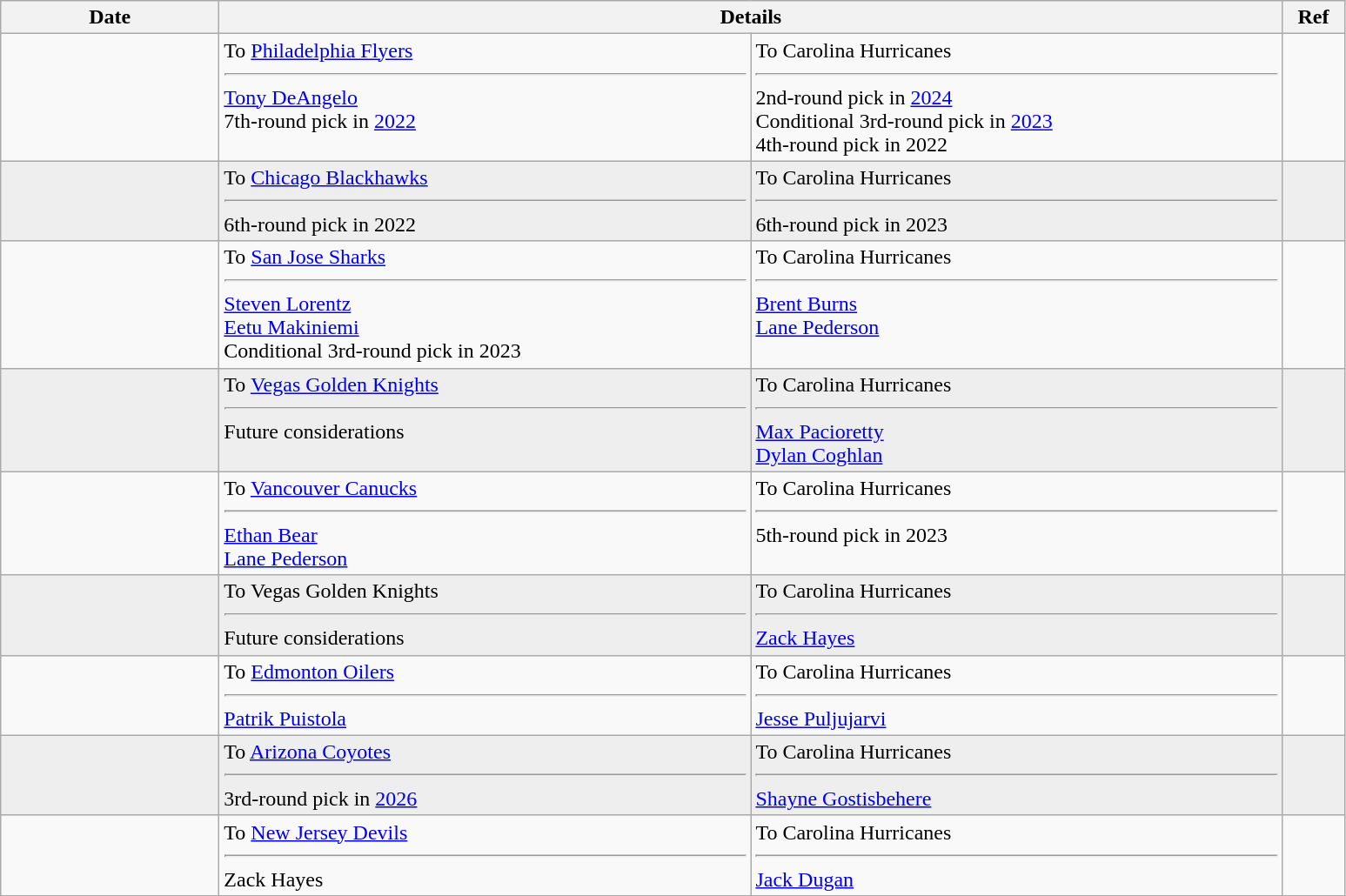<table class="wikitable">
<tr>
<th style="width: 10em;">Date</th>
<th colspan=2>Details</th>
<th style="width: 2.5em;">Ref</th>
</tr>
<tr>
<td></td>
<td style="width: 25em;" valign="top">To <a href='#'>Philadelphia Flyers</a><hr><a href='#'>Tony DeAngelo</a><br>7th-round pick in <a href='#'>2022</a></td>
<td style="width: 25em;" valign="top">To Carolina Hurricanes<hr>2nd-round pick in <a href='#'>2024</a><br>Conditional 3rd-round pick in <a href='#'>2023</a><br>4th-round pick in 2022</td>
<td></td>
</tr>
<tr bgcolor="eeeeee">
<td></td>
<td style="width: 25em;" valign="top">To <a href='#'>Chicago Blackhawks</a><hr>6th-round pick in 2022</td>
<td style="width: 25em;" valign="top">To Carolina Hurricanes<hr>6th-round pick in 2023</td>
<td></td>
</tr>
<tr>
<td></td>
<td style="width: 25em;" valign="top">To <a href='#'>San Jose Sharks</a><hr><a href='#'>Steven Lorentz</a><br><a href='#'>Eetu Makiniemi</a><br>Conditional 3rd-round pick in 2023</td>
<td style="width: 25em;" valign="top">To Carolina Hurricanes<hr><a href='#'>Brent Burns</a><br><a href='#'>Lane Pederson</a></td>
<td></td>
</tr>
<tr bgcolor="eeeeee">
<td></td>
<td style="width: 25em;" valign="top">To <a href='#'>Vegas Golden Knights</a><hr>Future considerations</td>
<td style="width: 25em;" valign="top">To Carolina Hurricanes<hr><a href='#'>Max Pacioretty</a><br><a href='#'>Dylan Coghlan</a></td>
<td></td>
</tr>
<tr>
<td></td>
<td style="width: 25em;" valign="top">To <a href='#'>Vancouver Canucks</a><hr><a href='#'>Ethan Bear</a><br><a href='#'>Lane Pederson</a></td>
<td style="width: 25em;" valign="top">To Carolina Hurricanes<hr>5th-round pick in 2023</td>
<td></td>
</tr>
<tr bgcolor="eeeeee">
<td></td>
<td style="width: 25em;" valign="top">To Vegas Golden Knights<hr>Future considerations</td>
<td style="width: 25em;" valign="top">To Carolina Hurricanes<hr><a href='#'>Zack Hayes</a></td>
<td></td>
</tr>
<tr>
<td></td>
<td style="width: 25em;" valign="top">To <a href='#'>Edmonton Oilers</a><hr><a href='#'>Patrik Puistola</a></td>
<td style="width: 25em;" valign="top">To Carolina Hurricanes<hr><a href='#'>Jesse Puljujarvi</a></td>
<td></td>
</tr>
<tr bgcolor="eeeeee">
<td></td>
<td style="width: 25em;" valign="top">To <a href='#'>Arizona Coyotes</a><hr>3rd-round pick in <a href='#'>2026</a></td>
<td style="width: 25em;" valign="top">To Carolina Hurricanes<hr><a href='#'>Shayne Gostisbehere</a></td>
<td></td>
</tr>
<tr>
<td></td>
<td style="width: 25em;" valign="top">To <a href='#'>New Jersey Devils</a><hr>Zack Hayes</td>
<td style="width: 25em;" valign="top">To Carolina Hurricanes<hr><a href='#'>Jack Dugan</a></td>
<td></td>
</tr>
</table>
